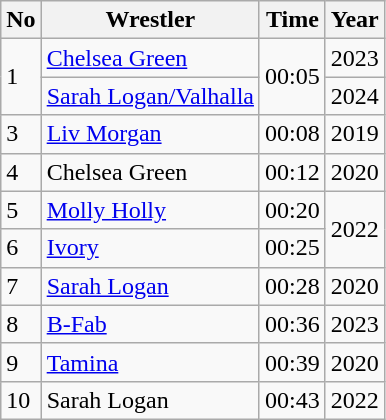<table class="wikitable sortable">
<tr>
<th>No</th>
<th>Wrestler</th>
<th>Time</th>
<th>Year</th>
</tr>
<tr>
<td rowspan="2">1</td>
<td><a href='#'>Chelsea Green</a></td>
<td rowspan="2">00:05</td>
<td>2023</td>
</tr>
<tr>
<td><a href='#'>Sarah Logan/Valhalla</a></td>
<td>2024</td>
</tr>
<tr>
<td>3</td>
<td><a href='#'>Liv Morgan</a></td>
<td>00:08</td>
<td>2019</td>
</tr>
<tr>
<td>4</td>
<td>Chelsea Green</td>
<td>00:12</td>
<td>2020</td>
</tr>
<tr>
<td>5</td>
<td><a href='#'>Molly Holly</a></td>
<td>00:20</td>
<td rowspan="2">2022</td>
</tr>
<tr>
<td>6</td>
<td><a href='#'>Ivory</a></td>
<td>00:25</td>
</tr>
<tr>
<td>7</td>
<td><a href='#'>Sarah Logan</a></td>
<td>00:28</td>
<td>2020</td>
</tr>
<tr>
<td>8</td>
<td><a href='#'>B-Fab</a></td>
<td>00:36</td>
<td>2023</td>
</tr>
<tr>
<td>9</td>
<td><a href='#'>Tamina</a></td>
<td>00:39</td>
<td>2020</td>
</tr>
<tr>
<td>10</td>
<td>Sarah Logan</td>
<td>00:43</td>
<td>2022</td>
</tr>
</table>
